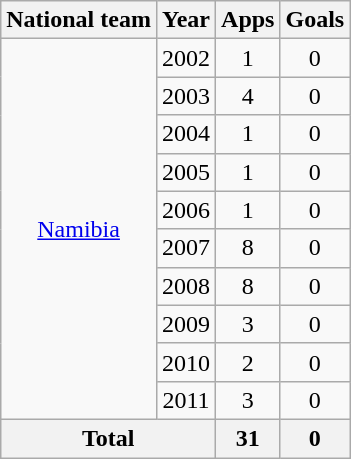<table class="wikitable" style="text-align:center">
<tr>
<th>National team</th>
<th>Year</th>
<th>Apps</th>
<th>Goals</th>
</tr>
<tr>
<td rowspan="10"><a href='#'>Namibia</a></td>
<td>2002</td>
<td>1</td>
<td>0</td>
</tr>
<tr>
<td>2003</td>
<td>4</td>
<td>0</td>
</tr>
<tr>
<td>2004</td>
<td>1</td>
<td>0</td>
</tr>
<tr>
<td>2005</td>
<td>1</td>
<td>0</td>
</tr>
<tr>
<td>2006</td>
<td>1</td>
<td>0</td>
</tr>
<tr>
<td>2007</td>
<td>8</td>
<td>0</td>
</tr>
<tr>
<td>2008</td>
<td>8</td>
<td>0</td>
</tr>
<tr>
<td>2009</td>
<td>3</td>
<td>0</td>
</tr>
<tr>
<td>2010</td>
<td>2</td>
<td>0</td>
</tr>
<tr>
<td>2011</td>
<td>3</td>
<td>0</td>
</tr>
<tr>
<th colspan="2">Total</th>
<th>31</th>
<th>0</th>
</tr>
</table>
